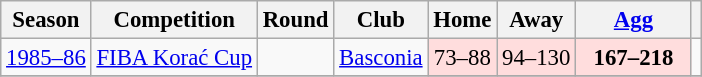<table class="wikitable mw-collapsible" style="font-size:95%;">
<tr>
<th>Season</th>
<th>Competition</th>
<th>Round</th>
<th>Club</th>
<th>Home</th>
<th>Away</th>
<th width="70"><a href='#'>Agg</a></th>
<th></th>
</tr>
<tr>
<td rowspan="1"><a href='#'>1985–86</a></td>
<td rowspan="1"><a href='#'>FIBA Korać Cup</a></td>
<td></td>
<td> <a href='#'>Basconia</a></td>
<td style="text-align:center;" bgcolor=#fdd>73–88</td>
<td style="text-align:center;" bgcolor=#fdd>94–130</td>
<td style="text-align:center;" bgcolor=#fdd><strong>167–218</strong></td>
<td></td>
</tr>
<tr>
</tr>
</table>
